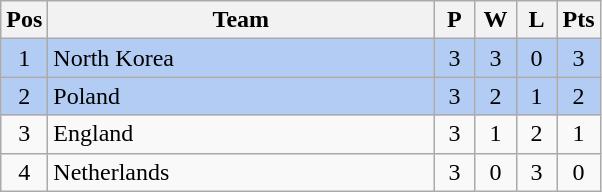<table class="wikitable" style="font-size: 100%">
<tr>
<th width=15>Pos</th>
<th width=250>Team</th>
<th width=20>P</th>
<th width=20>W</th>
<th width=20>L</th>
<th width=20>Pts</th>
</tr>
<tr align=center style="background: #b2ccf4;">
<td>1</td>
<td align="left"> North Korea</td>
<td>3</td>
<td>3</td>
<td>0</td>
<td>3</td>
</tr>
<tr align=center style="background: #b2ccf4;">
<td>2</td>
<td align="left"> Poland</td>
<td>3</td>
<td>2</td>
<td>1</td>
<td>2</td>
</tr>
<tr align=center>
<td>3</td>
<td align="left"> England</td>
<td>3</td>
<td>1</td>
<td>2</td>
<td>1</td>
</tr>
<tr align=center>
<td>4</td>
<td align="left"> Netherlands</td>
<td>3</td>
<td>0</td>
<td>3</td>
<td>0</td>
</tr>
</table>
